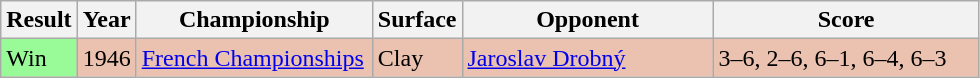<table class='sortable wikitable'>
<tr>
<th>Result</th>
<th>Year</th>
<th style="width:150px">Championship</th>
<th style="width:50px">Surface</th>
<th style="width:160px">Opponent</th>
<th style="width:170px" class="unsortable">Score</th>
</tr>
<tr style="background:#ebc2af;">
<td style="background:#98fb98;">Win</td>
<td>1946</td>
<td><a href='#'>French Championships</a></td>
<td>Clay</td>
<td> <a href='#'>Jaroslav Drobný</a></td>
<td>3–6, 2–6, 6–1, 6–4, 6–3</td>
</tr>
</table>
